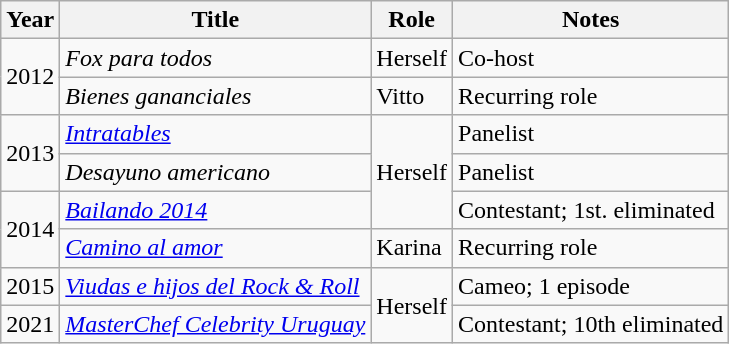<table class="wikitable sortable">
<tr>
<th>Year</th>
<th>Title</th>
<th>Role</th>
<th class="unsortable">Notes</th>
</tr>
<tr>
<td rowspan="2">2012</td>
<td><em>Fox para todos</em></td>
<td>Herself</td>
<td>Co-host</td>
</tr>
<tr>
<td><em>Bienes gananciales</em></td>
<td>Vitto</td>
<td>Recurring role</td>
</tr>
<tr>
<td rowspan="2">2013</td>
<td><em><a href='#'>Intratables</a></em></td>
<td rowspan="3">Herself</td>
<td>Panelist</td>
</tr>
<tr>
<td><em>Desayuno americano</em></td>
<td>Panelist</td>
</tr>
<tr>
<td rowspan="2">2014</td>
<td><em><a href='#'>Bailando 2014</a></em></td>
<td>Contestant; 1st. eliminated</td>
</tr>
<tr>
<td><em><a href='#'>Camino al amor</a></em></td>
<td>Karina</td>
<td>Recurring role</td>
</tr>
<tr>
<td>2015</td>
<td><em><a href='#'>Viudas e hijos del Rock & Roll</a></em></td>
<td rowspan="2">Herself</td>
<td>Cameo; 1 episode</td>
</tr>
<tr>
<td>2021</td>
<td><em><a href='#'>MasterChef Celebrity Uruguay</a></em></td>
<td>Contestant; 10th eliminated</td>
</tr>
</table>
